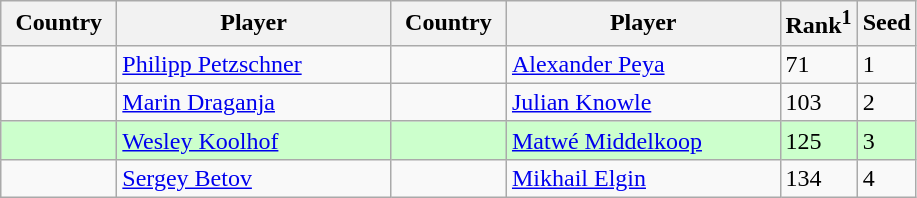<table class="sortable wikitable">
<tr>
<th width="70">Country</th>
<th width="175">Player</th>
<th width="70">Country</th>
<th width="175">Player</th>
<th>Rank<sup>1</sup></th>
<th>Seed</th>
</tr>
<tr>
<td></td>
<td><a href='#'>Philipp Petzschner</a></td>
<td></td>
<td><a href='#'>Alexander Peya</a></td>
<td>71</td>
<td>1</td>
</tr>
<tr>
<td></td>
<td><a href='#'>Marin Draganja</a></td>
<td></td>
<td><a href='#'>Julian Knowle</a></td>
<td>103</td>
<td>2</td>
</tr>
<tr style="background:#cfc;">
<td></td>
<td><a href='#'>Wesley Koolhof</a></td>
<td></td>
<td><a href='#'>Matwé Middelkoop</a></td>
<td>125</td>
<td>3</td>
</tr>
<tr>
<td></td>
<td><a href='#'>Sergey Betov</a></td>
<td></td>
<td><a href='#'>Mikhail Elgin</a></td>
<td>134</td>
<td>4</td>
</tr>
</table>
